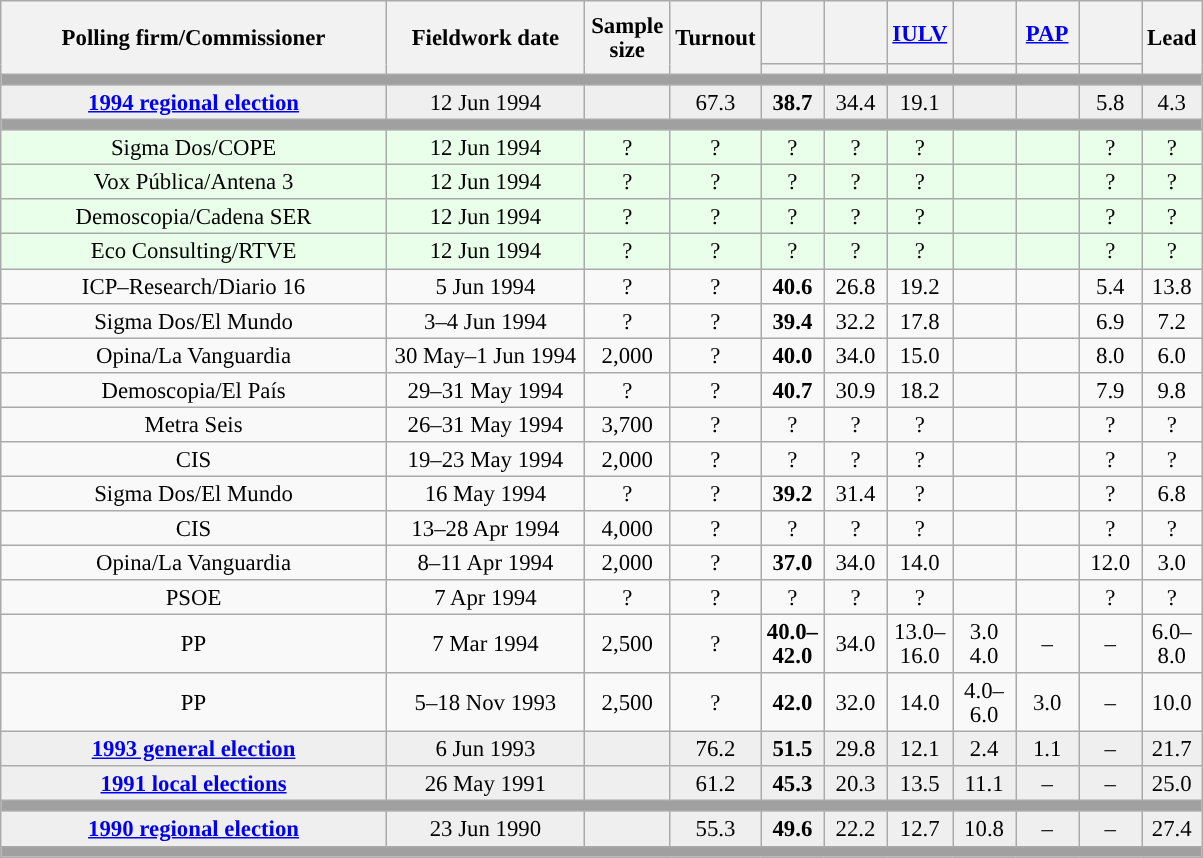<table class="wikitable collapsible collapsed" style="text-align:center; font-size:95%; line-height:16px;">
<tr style="height:42px;">
<th style="width:250px;" rowspan="2">Polling firm/Commissioner</th>
<th style="width:125px;" rowspan="2">Fieldwork date</th>
<th style="width:50px;" rowspan="2">Sample size</th>
<th style="width:45px;" rowspan="2">Turnout</th>
<th style="width:35px;"></th>
<th style="width:35px;"></th>
<th style="width:35px;"><a href='#'>IULV</a></th>
<th style="width:35px;"></th>
<th style="width:35px;"><a href='#'>PAP</a></th>
<th style="width:35px;"></th>
<th style="width:20px;" rowspan="2">Lead</th>
</tr>
<tr>
<th style="color:inherit;background:"></th>
<th style="color:inherit;background:"></th>
<th style="color:inherit;background:"></th>
<th style="color:inherit;background:"></th>
<th style="color:inherit;background:"></th>
<th style="color:inherit;background:"></th>
</tr>
<tr>
<td colspan="11" style="background:#A0A0A0"></td>
</tr>
<tr style="background:#EFEFEF;">
<td><strong><a href='#'>1994 regional election</a></strong></td>
<td>12 Jun 1994</td>
<td></td>
<td>67.3</td>
<td><strong>38.7</strong><br></td>
<td>34.4<br></td>
<td>19.1<br></td>
<td></td>
<td></td>
<td>5.8<br></td>
<td style="background:">4.3</td>
</tr>
<tr>
<td colspan="11" style="background:#A0A0A0"></td>
</tr>
<tr style="background:#EAFFEA;">
<td>Sigma Dos/COPE</td>
<td>12 Jun 1994</td>
<td>?</td>
<td>?</td>
<td>?<br></td>
<td>?<br></td>
<td>?<br></td>
<td></td>
<td></td>
<td>?<br></td>
<td style="background:">?</td>
</tr>
<tr style="background:#EAFFEA;">
<td>Vox Pública/Antena 3</td>
<td>12 Jun 1994</td>
<td>?</td>
<td>?</td>
<td>?<br></td>
<td>?<br></td>
<td>?<br></td>
<td></td>
<td></td>
<td>?<br></td>
<td style="background:">?</td>
</tr>
<tr style="background:#EAFFEA;">
<td>Demoscopia/Cadena SER</td>
<td>12 Jun 1994</td>
<td>?</td>
<td>?</td>
<td>?<br></td>
<td>?<br></td>
<td>?<br></td>
<td></td>
<td></td>
<td>?<br></td>
<td style="background:">?</td>
</tr>
<tr style="background:#EAFFEA;">
<td>Eco Consulting/RTVE</td>
<td>12 Jun 1994</td>
<td>?</td>
<td>?</td>
<td>?<br></td>
<td>?<br></td>
<td>?<br></td>
<td></td>
<td></td>
<td>?<br></td>
<td style="background:">?</td>
</tr>
<tr>
<td>ICP–Research/Diario 16</td>
<td>5 Jun 1994</td>
<td>?</td>
<td>?</td>
<td><strong>40.6</strong><br></td>
<td>26.8<br></td>
<td>19.2<br></td>
<td></td>
<td></td>
<td>5.4<br></td>
<td style="background:">13.8</td>
</tr>
<tr>
<td>Sigma Dos/El Mundo</td>
<td>3–4 Jun 1994</td>
<td>?</td>
<td>?</td>
<td><strong>39.4</strong><br></td>
<td>32.2<br></td>
<td>17.8<br></td>
<td></td>
<td></td>
<td>6.9<br></td>
<td style="background:">7.2</td>
</tr>
<tr>
<td>Opina/La Vanguardia</td>
<td>30 May–1 Jun 1994</td>
<td>2,000</td>
<td>?</td>
<td><strong>40.0</strong><br></td>
<td>34.0<br></td>
<td>15.0<br></td>
<td></td>
<td></td>
<td>8.0<br></td>
<td style="background:">6.0</td>
</tr>
<tr>
<td>Demoscopia/El País</td>
<td>29–31 May 1994</td>
<td>?</td>
<td>?</td>
<td><strong>40.7</strong><br></td>
<td>30.9<br></td>
<td>18.2<br></td>
<td></td>
<td></td>
<td>7.9<br></td>
<td style="background:">9.8</td>
</tr>
<tr>
<td>Metra Seis</td>
<td>26–31 May 1994</td>
<td>3,700</td>
<td>?</td>
<td>?<br></td>
<td>?<br></td>
<td>?<br></td>
<td></td>
<td></td>
<td>?<br></td>
<td style="background:">?</td>
</tr>
<tr>
<td>CIS</td>
<td>19–23 May 1994</td>
<td>2,000</td>
<td>?</td>
<td>?<br></td>
<td>?<br></td>
<td>?<br></td>
<td></td>
<td></td>
<td>?<br></td>
<td style="background:">?</td>
</tr>
<tr>
<td>Sigma Dos/El Mundo</td>
<td>16 May 1994</td>
<td>?</td>
<td>?</td>
<td><strong>39.2</strong><br></td>
<td>31.4<br></td>
<td>?<br></td>
<td></td>
<td></td>
<td>?<br></td>
<td style="background:">6.8</td>
</tr>
<tr>
<td>CIS</td>
<td>13–28 Apr 1994</td>
<td>4,000</td>
<td>?</td>
<td>?<br></td>
<td>?<br></td>
<td>?<br></td>
<td></td>
<td></td>
<td>?<br></td>
<td style="background:">?</td>
</tr>
<tr>
<td>Opina/La Vanguardia</td>
<td>8–11 Apr 1994</td>
<td>2,000</td>
<td>?</td>
<td><strong>37.0</strong><br></td>
<td>34.0<br></td>
<td>14.0<br></td>
<td></td>
<td></td>
<td>12.0<br></td>
<td style="background:">3.0</td>
</tr>
<tr>
<td>PSOE</td>
<td>7 Apr 1994</td>
<td>?</td>
<td>?</td>
<td>?<br></td>
<td>?<br></td>
<td>?<br></td>
<td></td>
<td></td>
<td>?<br></td>
<td style="background:">?</td>
</tr>
<tr>
<td>PP</td>
<td>7 Mar 1994</td>
<td>2,500</td>
<td>?</td>
<td><strong>40.0–<br>42.0</strong><br></td>
<td>34.0<br></td>
<td>13.0–<br>16.0<br></td>
<td>3.0<br>4.0<br></td>
<td>–</td>
<td>–</td>
<td style="background:">6.0–<br>8.0</td>
</tr>
<tr>
<td>PP</td>
<td>5–18 Nov 1993</td>
<td>2,500</td>
<td>?</td>
<td><strong>42.0</strong><br></td>
<td>32.0<br></td>
<td>14.0<br></td>
<td>4.0–<br>6.0<br></td>
<td>3.0<br></td>
<td>–</td>
<td style="background:">10.0</td>
</tr>
<tr style="background:#EFEFEF;">
<td><strong><a href='#'>1993 general election</a></strong></td>
<td>6 Jun 1993</td>
<td></td>
<td>76.2</td>
<td><strong>51.5</strong><br></td>
<td>29.8<br></td>
<td>12.1<br></td>
<td>2.4<br></td>
<td>1.1<br></td>
<td>–</td>
<td style="background:">21.7</td>
</tr>
<tr style="background:#EFEFEF;">
<td><strong><a href='#'>1991 local elections</a></strong></td>
<td>26 May 1991</td>
<td></td>
<td>61.2</td>
<td><strong>45.3</strong></td>
<td>20.3</td>
<td>13.5</td>
<td>11.1</td>
<td>–</td>
<td>–</td>
<td style="background:">25.0</td>
</tr>
<tr>
<td colspan="11" style="background:#A0A0A0"></td>
</tr>
<tr style="background:#EFEFEF;">
<td><strong><a href='#'>1990 regional election</a></strong></td>
<td>23 Jun 1990</td>
<td></td>
<td>55.3</td>
<td><strong>49.6</strong><br></td>
<td>22.2<br></td>
<td>12.7<br></td>
<td>10.8<br></td>
<td>–</td>
<td>–</td>
<td style="background:">27.4</td>
</tr>
<tr>
<td colspan="11" style="background:#A0A0A0"></td>
</tr>
</table>
